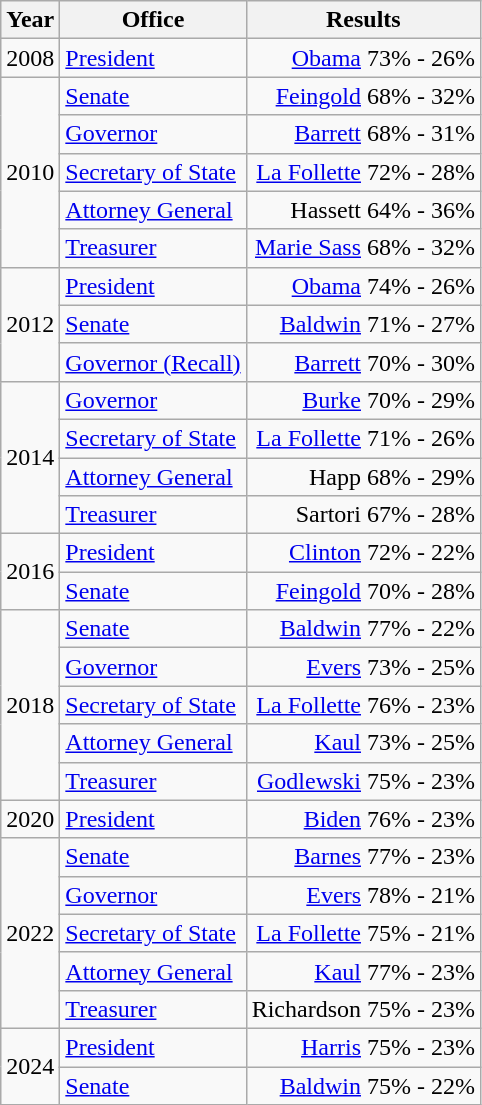<table class=wikitable>
<tr>
<th>Year</th>
<th>Office</th>
<th>Results</th>
</tr>
<tr>
<td>2008</td>
<td><a href='#'>President</a></td>
<td align="right" ><a href='#'>Obama</a> 73% - 26%</td>
</tr>
<tr>
<td rowspan=5>2010</td>
<td><a href='#'>Senate</a></td>
<td align="right" ><a href='#'>Feingold</a> 68% - 32%</td>
</tr>
<tr>
<td><a href='#'>Governor</a></td>
<td align="right" ><a href='#'>Barrett</a> 68% - 31%</td>
</tr>
<tr>
<td><a href='#'>Secretary of State</a></td>
<td align="right" ><a href='#'>La Follette</a> 72% - 28%</td>
</tr>
<tr>
<td><a href='#'>Attorney General</a></td>
<td align="right" >Hassett 64% - 36%</td>
</tr>
<tr>
<td><a href='#'>Treasurer</a></td>
<td align="right" ><a href='#'>Marie Sass</a> 68% - 32%</td>
</tr>
<tr>
<td rowspan=3>2012</td>
<td><a href='#'>President</a></td>
<td align="right" ><a href='#'>Obama</a> 74% - 26%</td>
</tr>
<tr>
<td><a href='#'>Senate</a></td>
<td align="right" ><a href='#'>Baldwin</a> 71% - 27%</td>
</tr>
<tr>
<td><a href='#'>Governor (Recall)</a></td>
<td align="right" ><a href='#'>Barrett</a> 70% - 30%</td>
</tr>
<tr>
<td rowspan=4>2014</td>
<td><a href='#'>Governor</a></td>
<td align="right" ><a href='#'>Burke</a> 70% - 29%</td>
</tr>
<tr>
<td><a href='#'>Secretary of State</a></td>
<td align="right" ><a href='#'>La Follette</a> 71% - 26%</td>
</tr>
<tr>
<td><a href='#'>Attorney General</a></td>
<td align="right" >Happ 68% - 29%</td>
</tr>
<tr>
<td><a href='#'>Treasurer</a></td>
<td align="right" >Sartori 67% - 28%</td>
</tr>
<tr>
<td rowspan=2>2016</td>
<td><a href='#'>President</a></td>
<td align="right" ><a href='#'>Clinton</a> 72% - 22%</td>
</tr>
<tr>
<td><a href='#'>Senate</a></td>
<td align="right" ><a href='#'>Feingold</a> 70% - 28%</td>
</tr>
<tr>
<td rowspan=5>2018</td>
<td><a href='#'>Senate</a></td>
<td align="right" ><a href='#'>Baldwin</a> 77% - 22%</td>
</tr>
<tr>
<td><a href='#'>Governor</a></td>
<td align="right" ><a href='#'>Evers</a> 73% - 25%</td>
</tr>
<tr>
<td><a href='#'>Secretary of State</a></td>
<td align="right" ><a href='#'>La Follette</a> 76% - 23%</td>
</tr>
<tr>
<td><a href='#'>Attorney General</a></td>
<td align="right" ><a href='#'>Kaul</a> 73% - 25%</td>
</tr>
<tr>
<td><a href='#'>Treasurer</a></td>
<td align="right" ><a href='#'>Godlewski</a> 75% - 23%</td>
</tr>
<tr>
<td>2020</td>
<td><a href='#'>President</a></td>
<td align="right" ><a href='#'>Biden</a> 76% - 23%</td>
</tr>
<tr>
<td rowspan=5>2022</td>
<td><a href='#'>Senate</a></td>
<td align="right" ><a href='#'>Barnes</a> 77% - 23%</td>
</tr>
<tr>
<td><a href='#'>Governor</a></td>
<td align="right" ><a href='#'>Evers</a> 78% - 21%</td>
</tr>
<tr>
<td><a href='#'>Secretary of State</a></td>
<td align="right" ><a href='#'>La Follette</a> 75% - 21%</td>
</tr>
<tr>
<td><a href='#'>Attorney General</a></td>
<td align="right" ><a href='#'>Kaul</a> 77% - 23%</td>
</tr>
<tr>
<td><a href='#'>Treasurer</a></td>
<td align="right" >Richardson 75% - 23%</td>
</tr>
<tr>
<td rowspan=2>2024</td>
<td><a href='#'>President</a></td>
<td align="right" ><a href='#'>Harris</a> 75% - 23%</td>
</tr>
<tr>
<td><a href='#'>Senate</a></td>
<td align="right" ><a href='#'>Baldwin</a> 75% - 22%</td>
</tr>
</table>
